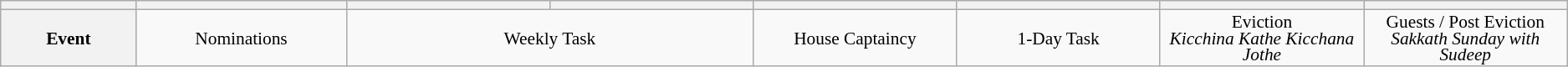<table class="wikitable" style="text-align:center; font-size:89%; line-height:13px;">
<tr>
<th style="width: 4%;"></th>
<th style="width: 6%;"></th>
<th style="width: 6%;"></th>
<th style="width: 6%;"></th>
<th style="width: 6%;"></th>
<th style="width: 6%;"></th>
<th style="width: 6%;"></th>
<th style="width: 6%;"></th>
</tr>
<tr>
<th>Event</th>
<td>Nominations</td>
<td colspan="2">Weekly Task</td>
<td>House Captaincy</td>
<td>1-Day Task</td>
<td>Eviction <br> <em>Kicchina Kathe Kicchana Jothe</em></td>
<td>Guests / Post Eviction <br> <em>Sakkath Sunday with Sudeep</em></td>
</tr>
</table>
